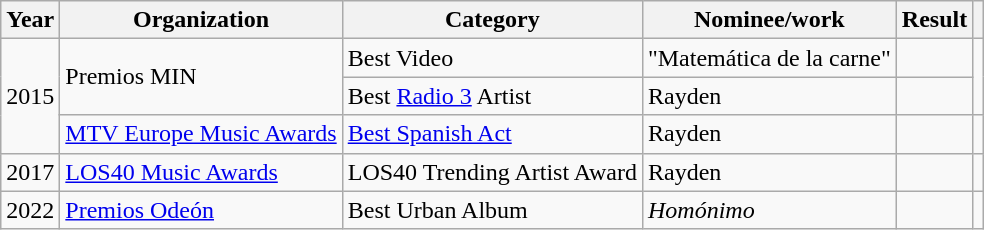<table class="wikitable">
<tr>
<th>Year</th>
<th>Organization</th>
<th>Category</th>
<th>Nominee/work</th>
<th>Result</th>
<th></th>
</tr>
<tr>
<td rowspan="3">2015</td>
<td rowspan="2">Premios MIN</td>
<td>Best Video</td>
<td>"Matemática de la carne"</td>
<td></td>
<td rowspan="2"></td>
</tr>
<tr>
<td>Best <a href='#'>Radio 3</a> Artist</td>
<td>Rayden</td>
<td></td>
</tr>
<tr>
<td><a href='#'>MTV Europe Music Awards</a></td>
<td><a href='#'>Best Spanish Act</a></td>
<td>Rayden</td>
<td></td>
<td></td>
</tr>
<tr>
<td>2017</td>
<td><a href='#'>LOS40 Music Awards</a></td>
<td>LOS40 Trending Artist Award</td>
<td>Rayden</td>
<td></td>
<td></td>
</tr>
<tr>
<td>2022</td>
<td><a href='#'>Premios Odeón</a></td>
<td>Best Urban Album</td>
<td><em>Homónimo</em></td>
<td></td>
<td></td>
</tr>
</table>
